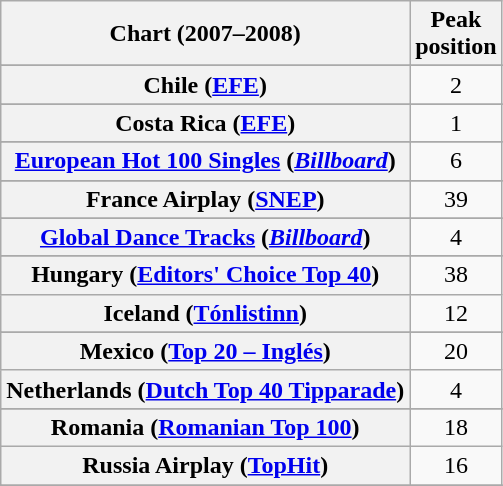<table class="wikitable sortable plainrowheaders" style="text-align:center">
<tr>
<th scope="col">Chart (2007–2008)</th>
<th scope="col">Peak<br>position</th>
</tr>
<tr>
</tr>
<tr>
</tr>
<tr>
</tr>
<tr>
</tr>
<tr>
</tr>
<tr>
</tr>
<tr>
</tr>
<tr>
<th scope="row">Chile (<a href='#'>EFE</a>)</th>
<td>2</td>
</tr>
<tr>
</tr>
<tr>
<th scope="row">Costa Rica (<a href='#'>EFE</a>)</th>
<td>1</td>
</tr>
<tr>
</tr>
<tr>
</tr>
<tr>
<th scope="row"><a href='#'>European Hot 100 Singles</a> (<em><a href='#'>Billboard</a></em>)</th>
<td>6</td>
</tr>
<tr>
</tr>
<tr>
<th scope="row">France Airplay (<a href='#'>SNEP</a>)</th>
<td align="center">39</td>
</tr>
<tr>
</tr>
<tr>
<th scope="row"><a href='#'>Global Dance Tracks</a> (<em><a href='#'>Billboard</a></em>)</th>
<td>4</td>
</tr>
<tr>
</tr>
<tr>
<th scope="row">Hungary (<a href='#'>Editors' Choice Top 40</a>)</th>
<td>38</td>
</tr>
<tr>
<th scope="row">Iceland (<a href='#'>Tónlistinn</a>)</th>
<td>12</td>
</tr>
<tr>
</tr>
<tr>
</tr>
<tr>
<th scope="row">Mexico (<a href='#'>Top 20 – Inglés</a>)</th>
<td>20</td>
</tr>
<tr>
<th scope="row">Netherlands (<a href='#'>Dutch Top 40 Tipparade</a>)</th>
<td>4</td>
</tr>
<tr>
</tr>
<tr>
</tr>
<tr>
<th scope="row">Romania (<a href='#'>Romanian Top 100</a>)</th>
<td>18</td>
</tr>
<tr>
<th scope="row">Russia Airplay (<a href='#'>TopHit</a>)</th>
<td>16</td>
</tr>
<tr>
</tr>
<tr>
</tr>
<tr>
</tr>
<tr>
</tr>
<tr>
</tr>
<tr>
</tr>
<tr>
</tr>
<tr>
</tr>
</table>
